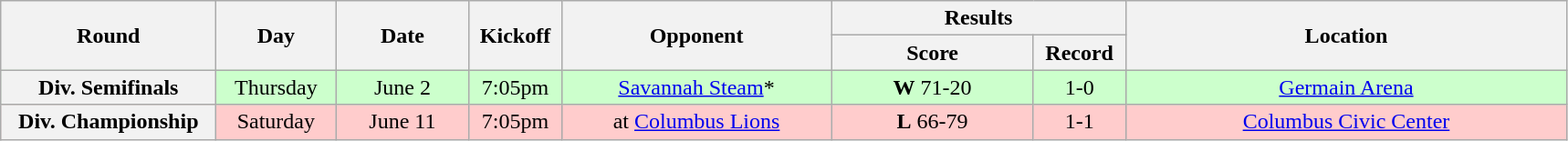<table class="wikitable">
<tr>
<th rowspan="2" width="150">Round</th>
<th rowspan="2" width="80">Day</th>
<th rowspan="2" width="90">Date</th>
<th rowspan="2" width="60">Kickoff</th>
<th rowspan="2" width="190">Opponent</th>
<th colspan="2" width="200">Results</th>
<th rowspan="2" width="315">Location</th>
</tr>
<tr>
<th width="140">Score</th>
<th width="60">Record</th>
</tr>
<tr align="center" bgcolor="#CCFFCC">
<th>Div. Semifinals</th>
<td>Thursday</td>
<td>June 2</td>
<td>7:05pm</td>
<td><a href='#'>Savannah Steam</a>*</td>
<td><strong>W</strong> 71-20</td>
<td>1-0</td>
<td><a href='#'>Germain Arena</a></td>
</tr>
<tr align="center" bgcolor="#FFCCCC">
<th>Div. Championship</th>
<td>Saturday</td>
<td>June 11</td>
<td>7:05pm</td>
<td>at <a href='#'>Columbus Lions</a></td>
<td><strong>L</strong> 66-79</td>
<td>1-1</td>
<td><a href='#'>Columbus Civic Center</a></td>
</tr>
</table>
